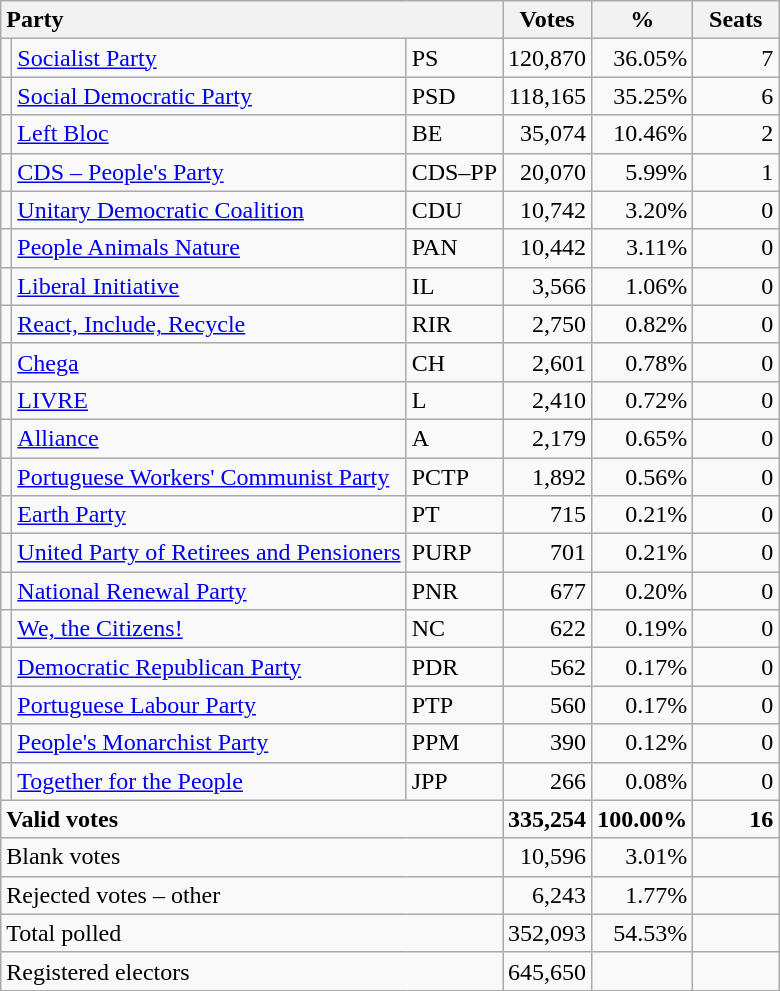<table class="wikitable" border="1" style="text-align:right;">
<tr>
<th style="text-align:left;" colspan=3>Party</th>
<th align=center width="50">Votes</th>
<th align=center width="50">%</th>
<th align=center width="50">Seats</th>
</tr>
<tr>
<td></td>
<td align=left><a href='#'>Socialist Party</a></td>
<td align=left>PS</td>
<td>120,870</td>
<td>36.05%</td>
<td>7</td>
</tr>
<tr>
<td></td>
<td align=left><a href='#'>Social Democratic Party</a></td>
<td align=left>PSD</td>
<td>118,165</td>
<td>35.25%</td>
<td>6</td>
</tr>
<tr>
<td></td>
<td align=left><a href='#'>Left Bloc</a></td>
<td align=left>BE</td>
<td>35,074</td>
<td>10.46%</td>
<td>2</td>
</tr>
<tr>
<td></td>
<td align=left><a href='#'>CDS – People's Party</a></td>
<td align=left style="white-space: nowrap;">CDS–PP</td>
<td>20,070</td>
<td>5.99%</td>
<td>1</td>
</tr>
<tr>
<td></td>
<td align=left style="white-space: nowrap;"><a href='#'>Unitary Democratic Coalition</a></td>
<td align=left>CDU</td>
<td>10,742</td>
<td>3.20%</td>
<td>0</td>
</tr>
<tr>
<td></td>
<td align=left><a href='#'>People Animals Nature</a></td>
<td align=left>PAN</td>
<td>10,442</td>
<td>3.11%</td>
<td>0</td>
</tr>
<tr>
<td></td>
<td align=left><a href='#'>Liberal Initiative</a></td>
<td align=left>IL</td>
<td>3,566</td>
<td>1.06%</td>
<td>0</td>
</tr>
<tr>
<td></td>
<td align=left><a href='#'>React, Include, Recycle</a></td>
<td align=left>RIR</td>
<td>2,750</td>
<td>0.82%</td>
<td>0</td>
</tr>
<tr>
<td></td>
<td align=left><a href='#'>Chega</a></td>
<td align=left>CH</td>
<td>2,601</td>
<td>0.78%</td>
<td>0</td>
</tr>
<tr>
<td></td>
<td align=left><a href='#'>LIVRE</a></td>
<td align=left>L</td>
<td>2,410</td>
<td>0.72%</td>
<td>0</td>
</tr>
<tr>
<td></td>
<td align=left><a href='#'>Alliance</a></td>
<td align=left>A</td>
<td>2,179</td>
<td>0.65%</td>
<td>0</td>
</tr>
<tr>
<td></td>
<td align=left><a href='#'>Portuguese Workers' Communist Party</a></td>
<td align=left>PCTP</td>
<td>1,892</td>
<td>0.56%</td>
<td>0</td>
</tr>
<tr>
<td></td>
<td align=left><a href='#'>Earth Party</a></td>
<td align=left>PT</td>
<td>715</td>
<td>0.21%</td>
<td>0</td>
</tr>
<tr>
<td></td>
<td align=left><a href='#'>United Party of Retirees and Pensioners</a></td>
<td align=left>PURP</td>
<td>701</td>
<td>0.21%</td>
<td>0</td>
</tr>
<tr>
<td></td>
<td align=left><a href='#'>National Renewal Party</a></td>
<td align=left>PNR</td>
<td>677</td>
<td>0.20%</td>
<td>0</td>
</tr>
<tr>
<td></td>
<td align=left><a href='#'>We, the Citizens!</a></td>
<td align=left>NC</td>
<td>622</td>
<td>0.19%</td>
<td>0</td>
</tr>
<tr>
<td></td>
<td align=left><a href='#'>Democratic Republican Party</a></td>
<td align=left>PDR</td>
<td>562</td>
<td>0.17%</td>
<td>0</td>
</tr>
<tr>
<td></td>
<td align=left><a href='#'>Portuguese Labour Party</a></td>
<td align=left>PTP</td>
<td>560</td>
<td>0.17%</td>
<td>0</td>
</tr>
<tr>
<td></td>
<td align=left><a href='#'>People's Monarchist Party</a></td>
<td align=left>PPM</td>
<td>390</td>
<td>0.12%</td>
<td>0</td>
</tr>
<tr>
<td></td>
<td align=left><a href='#'>Together for the People</a></td>
<td align=left>JPP</td>
<td>266</td>
<td>0.08%</td>
<td>0</td>
</tr>
<tr style="font-weight:bold">
<td align=left colspan=3>Valid votes</td>
<td>335,254</td>
<td>100.00%</td>
<td>16</td>
</tr>
<tr>
<td align=left colspan=3>Blank votes</td>
<td>10,596</td>
<td>3.01%</td>
<td></td>
</tr>
<tr>
<td align=left colspan=3>Rejected votes – other</td>
<td>6,243</td>
<td>1.77%</td>
<td></td>
</tr>
<tr>
<td align=left colspan=3>Total polled</td>
<td>352,093</td>
<td>54.53%</td>
<td></td>
</tr>
<tr>
<td align=left colspan=3>Registered electors</td>
<td>645,650</td>
<td></td>
<td></td>
</tr>
</table>
